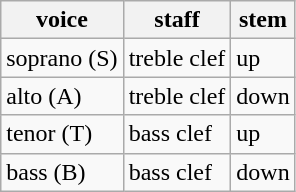<table class="wikitable">
<tr>
<th>voice</th>
<th>staff</th>
<th>stem</th>
</tr>
<tr>
<td>soprano (S)</td>
<td>treble clef</td>
<td>up</td>
</tr>
<tr>
<td>alto (A)</td>
<td>treble clef</td>
<td>down</td>
</tr>
<tr>
<td>tenor (T)</td>
<td>bass clef</td>
<td>up</td>
</tr>
<tr>
<td>bass (B)</td>
<td>bass clef</td>
<td>down</td>
</tr>
</table>
